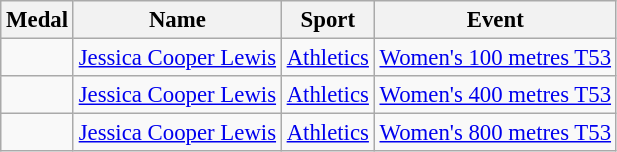<table class="wikitable sortable" style="font-size: 95%;">
<tr>
<th>Medal</th>
<th>Name</th>
<th>Sport</th>
<th>Event</th>
</tr>
<tr>
<td></td>
<td><a href='#'>Jessica Cooper Lewis</a></td>
<td><a href='#'>Athletics</a></td>
<td><a href='#'>Women's 100 metres T53</a></td>
</tr>
<tr>
<td></td>
<td><a href='#'>Jessica Cooper Lewis</a></td>
<td><a href='#'>Athletics</a></td>
<td><a href='#'>Women's 400 metres T53</a></td>
</tr>
<tr>
<td></td>
<td><a href='#'>Jessica Cooper Lewis</a></td>
<td><a href='#'>Athletics</a></td>
<td><a href='#'>Women's 800 metres T53</a></td>
</tr>
</table>
